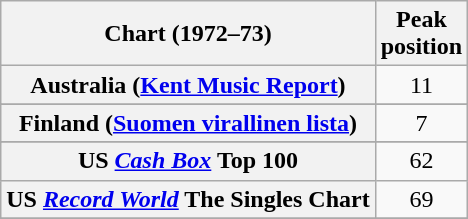<table class="wikitable sortable plainrowheaders" style="text-align:center">
<tr>
<th scope="col">Chart (1972–73)</th>
<th scope="col">Peak<br>position</th>
</tr>
<tr>
<th scope="row">Australia (<a href='#'>Kent Music Report</a>)</th>
<td>11</td>
</tr>
<tr>
</tr>
<tr>
</tr>
<tr>
</tr>
<tr>
</tr>
<tr>
<th scope="row">Finland (<a href='#'>Suomen virallinen lista</a>)</th>
<td>7</td>
</tr>
<tr>
</tr>
<tr>
</tr>
<tr>
</tr>
<tr>
</tr>
<tr>
</tr>
<tr>
</tr>
<tr>
</tr>
<tr>
<th scope="row">US <em><a href='#'>Cash Box</a></em> Top 100</th>
<td>62</td>
</tr>
<tr>
<th scope="row">US <em><a href='#'>Record World</a></em> The Singles Chart</th>
<td>69</td>
</tr>
<tr>
</tr>
</table>
